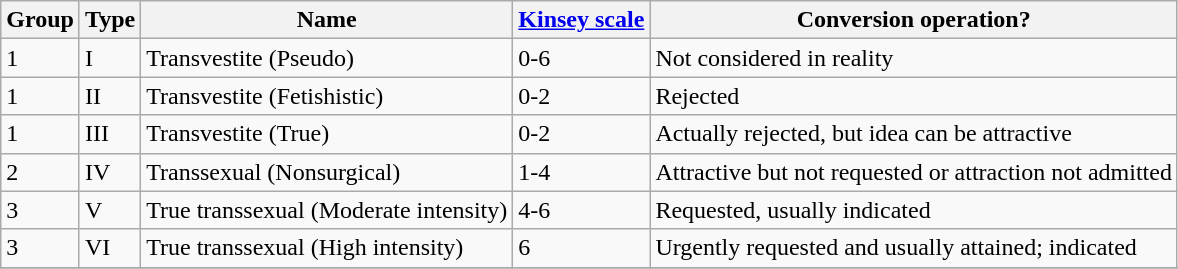<table class="wikitable">
<tr>
<th>Group</th>
<th>Type</th>
<th>Name</th>
<th><a href='#'>Kinsey scale</a></th>
<th>Conversion operation?</th>
</tr>
<tr>
<td>1</td>
<td>I</td>
<td>Transvestite (Pseudo)</td>
<td>0-6</td>
<td>Not considered in reality</td>
</tr>
<tr>
<td>1</td>
<td>II</td>
<td>Transvestite (Fetishistic)</td>
<td>0-2</td>
<td>Rejected</td>
</tr>
<tr>
<td>1</td>
<td>III</td>
<td>Transvestite (True)</td>
<td>0-2</td>
<td>Actually rejected, but idea can be attractive</td>
</tr>
<tr>
<td>2</td>
<td>IV</td>
<td>Transsexual (Nonsurgical)</td>
<td>1-4</td>
<td>Attractive but not requested or attraction not admitted</td>
</tr>
<tr>
<td>3</td>
<td>V</td>
<td>True transsexual (Moderate intensity)</td>
<td>4-6</td>
<td>Requested, usually indicated</td>
</tr>
<tr>
<td>3</td>
<td>VI</td>
<td>True transsexual (High intensity)</td>
<td>6</td>
<td>Urgently requested and usually attained; indicated</td>
</tr>
<tr>
</tr>
</table>
